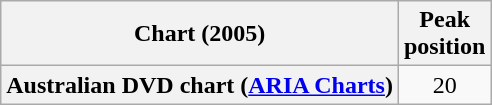<table class="wikitable plainrowheaders" style="text-align:center">
<tr>
<th scope="col">Chart (2005)</th>
<th scope="col">Peak<br>position</th>
</tr>
<tr>
<th scope="row">Australian DVD chart (<a href='#'>ARIA Charts</a>)</th>
<td>20</td>
</tr>
</table>
